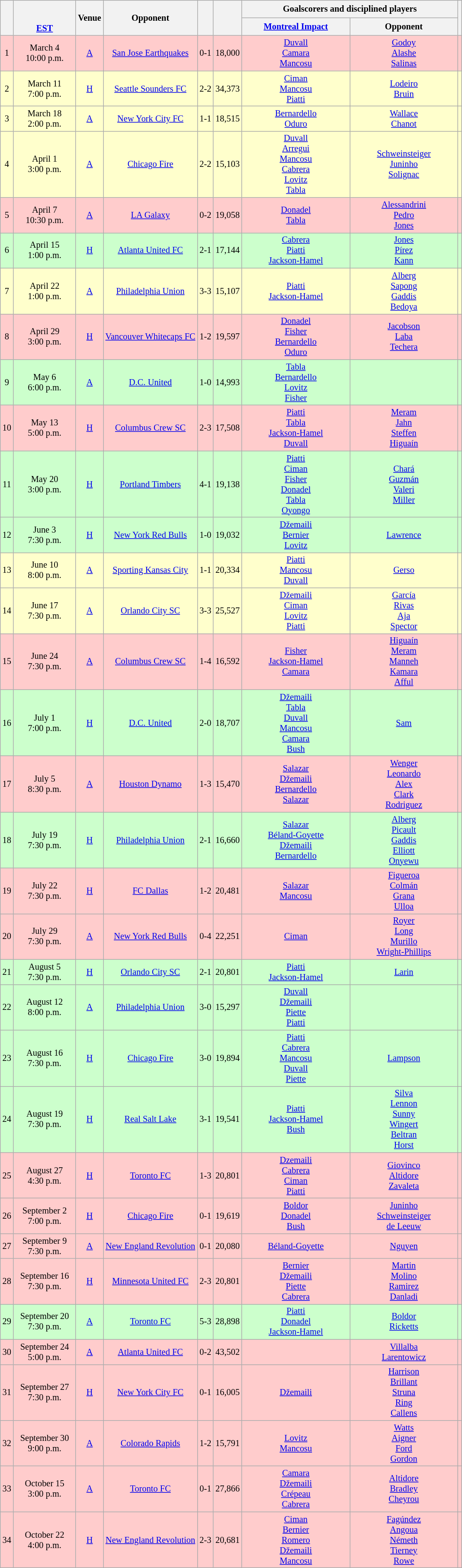<table class="wikitable" Style="text-align: center;font-size:85%">
<tr>
<th rowspan="2"></th>
<th rowspan="2" style="width:90px"><br><br><a href='#'>EST</a></th>
<th rowspan="2">Venue</th>
<th rowspan="2">Opponent</th>
<th rowspan="2"><br></th>
<th rowspan="2"></th>
<th colspan="2">Goalscorers and disciplined players</th>
<th rowspan="2"></th>
</tr>
<tr>
<th style="width:160px"><a href='#'>Montreal Impact</a></th>
<th style="width:160px">Opponent</th>
</tr>
<tr style="background:#fcc">
<td>1</td>
<td>March 4<br>10:00 p.m.</td>
<td><a href='#'>A</a></td>
<td><a href='#'>San Jose Earthquakes</a></td>
<td>0-1</td>
<td>18,000</td>
<td><a href='#'>Duvall</a> <br><a href='#'>Camara</a> <br><a href='#'>Mancosu</a> </td>
<td><a href='#'>Godoy</a> <br><a href='#'>Alashe</a> <br><a href='#'>Salinas</a> </td>
<td></td>
</tr>
<tr style="background:#ffc">
<td>2</td>
<td>March 11<br>7:00 p.m.</td>
<td><a href='#'>H</a></td>
<td><a href='#'>Seattle Sounders FC</a></td>
<td>2-2</td>
<td>34,373</td>
<td><a href='#'>Ciman</a> <br><a href='#'>Mancosu</a> <br><a href='#'>Piatti</a> </td>
<td><a href='#'>Lodeiro</a> <br><a href='#'>Bruin</a> </td>
<td></td>
</tr>
<tr style="background:#ffc">
<td>3</td>
<td>March 18<br>2:00 p.m.</td>
<td><a href='#'>A</a></td>
<td><a href='#'>New York City FC</a></td>
<td>1-1</td>
<td>18,515</td>
<td><a href='#'>Bernardello</a> <br><a href='#'>Oduro</a> </td>
<td><a href='#'>Wallace</a> <br><a href='#'>Chanot</a> </td>
<td></td>
</tr>
<tr style="background:#ffc">
<td>4</td>
<td>April 1<br>3:00 p.m.</td>
<td><a href='#'>A</a></td>
<td><a href='#'>Chicago Fire</a></td>
<td>2-2</td>
<td>15,103</td>
<td><a href='#'>Duvall</a> <br><a href='#'>Arregui</a> <br><a href='#'>Mancosu</a> <br><a href='#'>Cabrera</a> <br><a href='#'>Lovitz</a> <br><a href='#'>Tabla</a> </td>
<td><a href='#'>Schweinsteiger</a> <br><a href='#'>Juninho</a> <br><a href='#'>Solignac</a> </td>
<td></td>
</tr>
<tr style="background:#fcc">
<td>5</td>
<td>April 7<br>10:30 p.m.</td>
<td><a href='#'>A</a></td>
<td><a href='#'>LA Galaxy</a></td>
<td>0-2</td>
<td>19,058</td>
<td><a href='#'>Donadel</a> <br><a href='#'>Tabla</a> </td>
<td><a href='#'>Alessandrini</a> <br><a href='#'>Pedro</a> <br><a href='#'>Jones</a> </td>
<td></td>
</tr>
<tr style="background:#cfc">
<td>6</td>
<td>April 15<br>1:00 p.m.</td>
<td><a href='#'>H</a></td>
<td><a href='#'>Atlanta United FC</a></td>
<td>2-1</td>
<td>17,144</td>
<td><a href='#'>Cabrera</a> <br><a href='#'>Piatti</a> <br><a href='#'>Jackson-Hamel</a> </td>
<td><a href='#'>Jones</a> <br><a href='#'>Pírez</a> <br><a href='#'>Kann</a> </td>
<td></td>
</tr>
<tr style="background:#ffc">
<td>7</td>
<td>April 22<br>1:00 p.m.</td>
<td><a href='#'>A</a></td>
<td><a href='#'>Philadelphia Union</a></td>
<td>3-3</td>
<td>15,107</td>
<td><a href='#'>Piatti</a> <br><a href='#'>Jackson-Hamel</a> </td>
<td><a href='#'>Alberg</a> <br><a href='#'>Sapong</a> <br><a href='#'>Gaddis</a> <br><a href='#'>Bedoya</a> </td>
<td></td>
</tr>
<tr style="background:#fcc">
<td>8</td>
<td>April 29<br>3:00 p.m.</td>
<td><a href='#'>H</a></td>
<td><a href='#'>Vancouver Whitecaps FC</a></td>
<td>1-2</td>
<td>19,597</td>
<td><a href='#'>Donadel</a> <br><a href='#'>Fisher</a> <br><a href='#'>Bernardello</a> <br><a href='#'>Oduro</a> </td>
<td><a href='#'>Jacobson</a> <br><a href='#'>Laba</a> <br><a href='#'>Techera</a> </td>
<td></td>
</tr>
<tr style="background:#cfc">
<td>9</td>
<td>May 6<br>6:00 p.m.</td>
<td><a href='#'>A</a></td>
<td><a href='#'>D.C. United</a></td>
<td>1-0</td>
<td>14,993</td>
<td><a href='#'>Tabla</a> <br><a href='#'>Bernardello</a> <br><a href='#'>Lovitz</a> <br><a href='#'>Fisher</a> </td>
<td></td>
<td></td>
</tr>
<tr style="background:#fcc">
<td>10</td>
<td>May 13<br>5:00 p.m.</td>
<td><a href='#'>H</a></td>
<td><a href='#'>Columbus Crew SC</a></td>
<td>2-3</td>
<td>17,508</td>
<td><a href='#'>Piatti</a> <br><a href='#'>Tabla</a> <br><a href='#'>Jackson-Hamel</a> <br><a href='#'>Duvall</a> </td>
<td><a href='#'>Meram</a> <br><a href='#'>Jahn</a> <br><a href='#'>Steffen</a> <br><a href='#'>Higuaín</a> </td>
<td></td>
</tr>
<tr style="background:#cfc">
<td>11</td>
<td>May 20<br>3:00 p.m.</td>
<td><a href='#'>H</a></td>
<td><a href='#'>Portland Timbers</a></td>
<td>4-1</td>
<td>19,138</td>
<td><a href='#'>Piatti</a> <br><a href='#'>Ciman</a> <br><a href='#'>Fisher</a> <br><a href='#'>Donadel</a> <br><a href='#'>Tabla</a> <br><a href='#'>Oyongo</a> </td>
<td><a href='#'>Chará</a> <br><a href='#'>Guzmán</a> <br><a href='#'>Valeri</a> <br><a href='#'>Miller</a> </td>
<td></td>
</tr>
<tr style="background:#cfc">
<td>12</td>
<td>June 3<br>7:30 p.m.</td>
<td><a href='#'>H</a></td>
<td><a href='#'>New York Red Bulls</a></td>
<td>1-0</td>
<td>19,032</td>
<td><a href='#'>Džemaili</a> <br><a href='#'>Bernier</a> <br><a href='#'>Lovitz</a> </td>
<td><a href='#'>Lawrence</a> </td>
<td></td>
</tr>
<tr style="background:#ffc">
<td>13</td>
<td>June 10<br>8:00 p.m.</td>
<td><a href='#'>A</a></td>
<td><a href='#'>Sporting Kansas City</a></td>
<td>1-1</td>
<td>20,334</td>
<td><a href='#'>Piatti</a> <br><a href='#'>Mancosu</a> <br><a href='#'>Duvall</a> </td>
<td><a href='#'>Gerso</a> </td>
<td></td>
</tr>
<tr style="background:#ffc">
<td>14</td>
<td>June 17<br>7:30 p.m.</td>
<td><a href='#'>A</a></td>
<td><a href='#'>Orlando City SC</a></td>
<td>3-3</td>
<td>25,527</td>
<td><a href='#'>Džemaili</a> <br><a href='#'>Ciman</a> <br><a href='#'>Lovitz</a><br><a href='#'>Piatti</a></td>
<td><a href='#'>García</a> <br><a href='#'>Rivas</a> <br><a href='#'>Aja</a> <br><a href='#'>Spector</a> </td>
<td></td>
</tr>
<tr style="background:#fcc">
<td>15</td>
<td>June 24<br>7:30 p.m.</td>
<td><a href='#'>A</a></td>
<td><a href='#'>Columbus Crew SC</a></td>
<td>1-4</td>
<td>16,592</td>
<td><a href='#'>Fisher</a> <br><a href='#'>Jackson-Hamel</a> <br><a href='#'>Camara</a></td>
<td><a href='#'>Higuaín</a> <br><a href='#'>Meram</a> <br><a href='#'>Manneh</a><br><a href='#'>Kamara</a><br><a href='#'>Afful</a></td>
<td></td>
</tr>
<tr style="background:#cfc">
<td>16</td>
<td>July 1<br>7:00 p.m.</td>
<td><a href='#'>H</a></td>
<td><a href='#'>D.C. United</a></td>
<td>2-0</td>
<td>18,707</td>
<td><a href='#'>Džemaili</a> <br><a href='#'>Tabla</a> <br><a href='#'>Duvall</a><br><a href='#'>Mancosu</a><br><a href='#'>Camara</a><br><a href='#'>Bush</a></td>
<td><a href='#'>Sam</a></td>
<td></td>
</tr>
<tr style="background:#fcc">
<td>17</td>
<td>July 5<br>8:30 p.m.</td>
<td><a href='#'>A</a></td>
<td><a href='#'>Houston Dynamo</a></td>
<td>1-3</td>
<td>15,470</td>
<td><a href='#'>Salazar</a> <br><a href='#'>Džemaili</a> <br><a href='#'>Bernardello</a> <br><a href='#'>Salazar</a> </td>
<td><a href='#'>Wenger</a> <br><a href='#'>Leonardo</a> <br><a href='#'>Alex</a> <br><a href='#'>Clark</a> <br><a href='#'>Rodriguez</a> </td>
<td></td>
</tr>
<tr style="background:#cfc">
<td>18</td>
<td>July 19<br>7:30 p.m.</td>
<td><a href='#'>H</a></td>
<td><a href='#'>Philadelphia Union</a></td>
<td>2-1</td>
<td>16,660</td>
<td><a href='#'>Salazar</a> <br><a href='#'>Béland-Goyette</a> <br><a href='#'>Džemaili</a> <br><a href='#'>Bernardello</a> </td>
<td><a href='#'>Alberg</a> <br><a href='#'>Picault</a> <br><a href='#'>Gaddis</a> <br><a href='#'>Elliott</a> <br><a href='#'>Onyewu</a> </td>
<td></td>
</tr>
<tr style="background:#fcc">
<td>19</td>
<td>July 22<br>7:30 p.m.</td>
<td><a href='#'>H</a></td>
<td><a href='#'>FC Dallas</a></td>
<td>1-2</td>
<td>20,481</td>
<td><a href='#'>Salazar</a> <br><a href='#'>Mancosu</a> </td>
<td><a href='#'>Figueroa</a> <br><a href='#'>Colmán</a> <br><a href='#'>Grana</a> <br><a href='#'>Ulloa</a> </td>
<td></td>
</tr>
<tr style="background:#fcc">
<td>20</td>
<td>July 29<br>7:30 p.m.</td>
<td><a href='#'>A</a></td>
<td><a href='#'>New York Red Bulls</a></td>
<td>0-4</td>
<td>22,251</td>
<td><a href='#'>Ciman</a> </td>
<td><a href='#'>Royer</a> <br><a href='#'>Long</a> <br><a href='#'>Murillo</a> <br><a href='#'>Wright-Phillips</a> </td>
<td></td>
</tr>
<tr style="background:#cfc">
<td>21</td>
<td>August 5<br>7:30 p.m.</td>
<td><a href='#'>H</a></td>
<td><a href='#'>Orlando City SC</a></td>
<td>2-1</td>
<td>20,801</td>
<td><a href='#'>Piatti</a> <br><a href='#'>Jackson-Hamel</a> </td>
<td><a href='#'>Larin</a> </td>
<td></td>
</tr>
<tr style="background:#cfc">
<td>22</td>
<td>August 12<br>8:00 p.m.</td>
<td><a href='#'>A</a></td>
<td><a href='#'>Philadelphia Union</a></td>
<td>3-0</td>
<td>15,297</td>
<td><a href='#'>Duvall</a> <br><a href='#'>Džemaili</a> <br><a href='#'>Piette</a> <br><a href='#'>Piatti</a> </td>
<td></td>
<td></td>
</tr>
<tr style="background:#cfc">
<td>23</td>
<td>August 16<br>7:30 p.m.</td>
<td><a href='#'>H</a></td>
<td><a href='#'>Chicago Fire</a></td>
<td>3-0</td>
<td>19,894</td>
<td><a href='#'>Piatti</a> <br><a href='#'>Cabrera</a> <br><a href='#'>Mancosu</a> <br><a href='#'>Duvall</a> <br><a href='#'>Piette</a> </td>
<td><a href='#'>Lampson</a> </td>
<td></td>
</tr>
<tr style="background:#cfc">
<td>24</td>
<td>August 19<br>7:30 p.m.</td>
<td><a href='#'>H</a></td>
<td><a href='#'>Real Salt Lake</a></td>
<td>3-1</td>
<td>19,541</td>
<td><a href='#'>Piatti</a> <br><a href='#'>Jackson-Hamel</a> <br><a href='#'>Bush</a> </td>
<td><a href='#'>Silva</a> <br><a href='#'>Lennon</a> <br><a href='#'>Sunny</a> <br><a href='#'>Wingert</a> <br><a href='#'>Beltran</a> <br><a href='#'>Horst</a> </td>
<td></td>
</tr>
<tr style="background:#fcc">
<td>25</td>
<td>August 27<br>4:30 p.m.</td>
<td><a href='#'>H</a></td>
<td><a href='#'>Toronto FC</a></td>
<td>1-3</td>
<td>20,801</td>
<td><a href='#'>Dzemaili</a> <br><a href='#'>Cabrera</a> <br><a href='#'>Ciman</a> <br><a href='#'>Piatti</a> </td>
<td><a href='#'>Giovinco</a> <br><a href='#'>Altidore</a> <br><a href='#'>Zavaleta</a> </td>
<td></td>
</tr>
<tr style="background:#fcc">
<td>26</td>
<td>September 2<br>7:00 p.m.</td>
<td><a href='#'>H</a></td>
<td><a href='#'>Chicago Fire</a></td>
<td>0-1</td>
<td>19,619</td>
<td><a href='#'>Boldor</a> <br><a href='#'>Donadel</a> <br><a href='#'>Bush</a> </td>
<td><a href='#'>Juninho</a> <br><a href='#'>Schweinsteiger</a> <br><a href='#'>de Leeuw</a> </td>
<td></td>
</tr>
<tr style="background:#fcc">
<td>27</td>
<td>September 9<br>7:30 p.m.</td>
<td><a href='#'>A</a></td>
<td><a href='#'>New England Revolution</a></td>
<td>0-1</td>
<td>20,080</td>
<td><a href='#'>Béland-Goyette</a> </td>
<td><a href='#'>Nguyen</a> </td>
<td></td>
</tr>
<tr style="background:#fcc">
<td>28</td>
<td>September 16<br>7:30 p.m.</td>
<td><a href='#'>H</a></td>
<td><a href='#'>Minnesota United FC</a></td>
<td>2-3</td>
<td>20,801</td>
<td><a href='#'>Bernier</a> <br><a href='#'>Džemaili</a> <br><a href='#'>Piette</a> <br><a href='#'>Cabrera</a> </td>
<td><a href='#'>Martin</a> <br><a href='#'>Molino</a> <br><a href='#'>Ramirez</a> <br><a href='#'>Danladi</a> </td>
<td></td>
</tr>
<tr style="background:#cfc">
<td>29</td>
<td>September 20<br>7:30 p.m.</td>
<td><a href='#'>A</a></td>
<td><a href='#'>Toronto FC</a></td>
<td>5-3</td>
<td>28,898</td>
<td><a href='#'>Piatti</a> <br><a href='#'>Donadel</a> <br><a href='#'>Jackson-Hamel</a> </td>
<td><a href='#'>Boldor</a> <br><a href='#'>Ricketts</a> </td>
<td></td>
</tr>
<tr style="background:#fcc">
<td>30</td>
<td>September 24<br>5:00 p.m.</td>
<td><a href='#'>A</a></td>
<td><a href='#'>Atlanta United FC</a></td>
<td>0-2</td>
<td>43,502</td>
<td></td>
<td><a href='#'>Villalba</a> <br><a href='#'>Larentowicz</a> </td>
<td></td>
</tr>
<tr style="background:#fcc">
<td>31</td>
<td>September 27<br>7:30 p.m.</td>
<td><a href='#'>H</a></td>
<td><a href='#'>New York City FC</a></td>
<td>0-1</td>
<td>16,005</td>
<td><a href='#'>Džemaili</a> </td>
<td><a href='#'>Harrison</a> <br><a href='#'>Brillant</a> <br><a href='#'>Struna</a> <br><a href='#'>Ring</a> <br><a href='#'>Callens</a> </td>
<td></td>
</tr>
<tr style="background:#fcc">
<td>32</td>
<td>September 30<br>9:00 p.m.</td>
<td><a href='#'>A</a></td>
<td><a href='#'>Colorado Rapids</a></td>
<td>1-2</td>
<td>15,791</td>
<td><a href='#'>Lovitz</a> <br><a href='#'>Mancosu</a> </td>
<td><a href='#'>Watts</a> <br><a href='#'>Aigner</a> <br><a href='#'>Ford</a> <br><a href='#'>Gordon</a> </td>
<td></td>
</tr>
<tr style="background:#fcc">
<td>33</td>
<td>October 15<br>3:00 p.m.</td>
<td><a href='#'>A</a></td>
<td><a href='#'>Toronto FC</a></td>
<td>0-1</td>
<td>27,866</td>
<td><a href='#'>Camara</a> <br><a href='#'>Džemaili</a> <br><a href='#'>Crépeau</a> <br><a href='#'>Cabrera</a> </td>
<td><a href='#'>Altidore</a> <br><a href='#'>Bradley</a> <br><a href='#'>Cheyrou</a> </td>
<td></td>
</tr>
<tr style="background:#fcc">
<td>34</td>
<td>October 22<br>4:00 p.m.</td>
<td><a href='#'>H</a></td>
<td><a href='#'>New England Revolution</a></td>
<td>2-3</td>
<td>20,681</td>
<td><a href='#'>Ciman</a> <br><a href='#'>Bernier</a> <br><a href='#'>Romero</a> <br><a href='#'>Džemaili</a> <br><a href='#'>Mancosu</a> </td>
<td><a href='#'>Fagúndez</a> <br><a href='#'>Angoua</a> <br><a href='#'>Németh</a> <br><a href='#'>Tierney</a> <br><a href='#'>Rowe</a> </td>
<td></td>
</tr>
</table>
